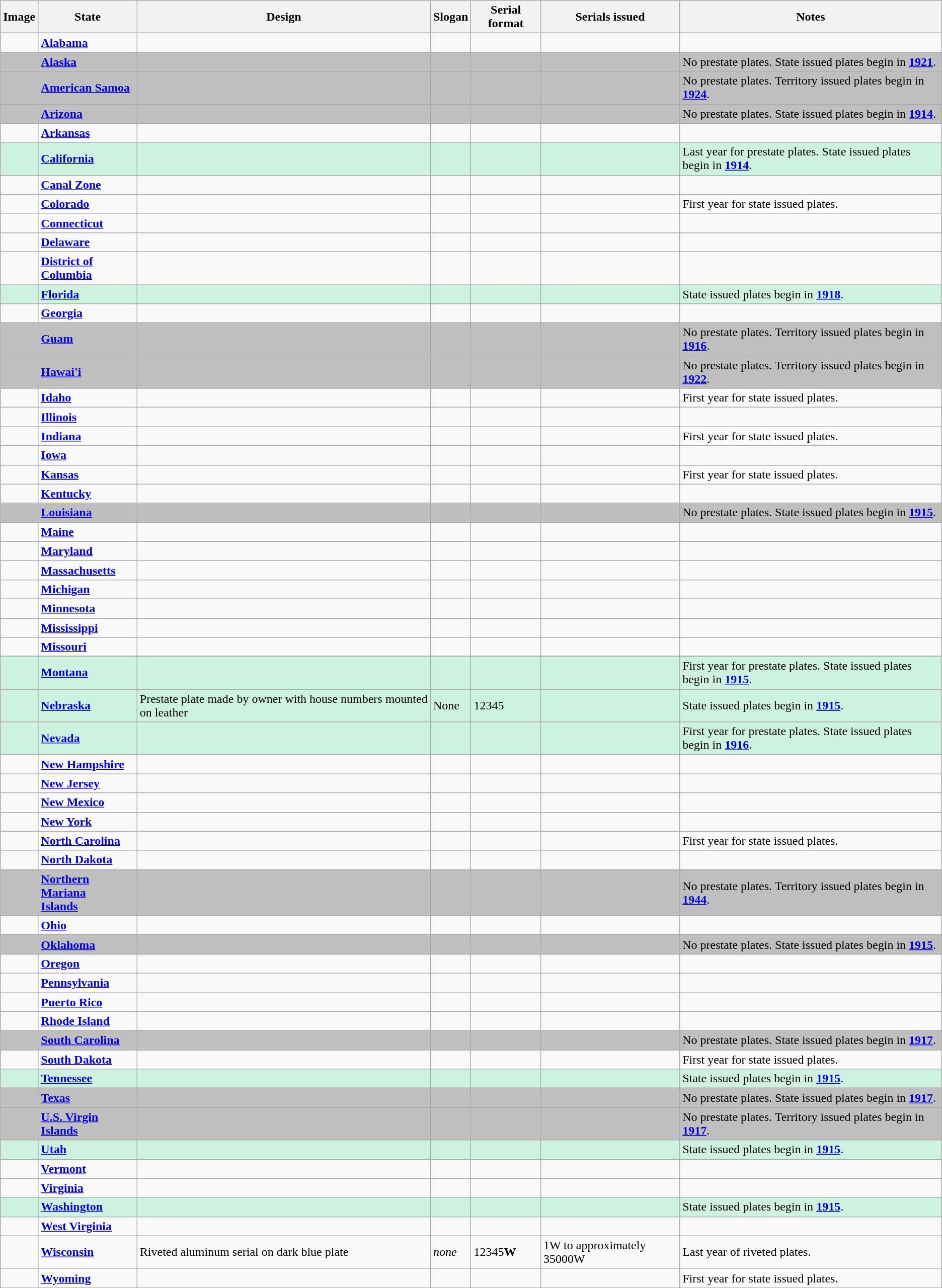<table class="wikitable">
<tr>
<th>Image</th>
<th>State</th>
<th>Design</th>
<th>Slogan</th>
<th>Serial format</th>
<th>Serials issued</th>
<th>Notes</th>
</tr>
<tr>
<td></td>
<td><strong><a href='#'>Alabama</a></strong></td>
<td></td>
<td></td>
<td></td>
<td></td>
<td></td>
</tr>
<tr style="background:#BFBFBF";>
<td></td>
<td><strong><a href='#'>Alaska</a></strong></td>
<td></td>
<td></td>
<td></td>
<td></td>
<td>No prestate plates. State issued plates begin in <a href='#'><strong>1921</strong></a>.</td>
</tr>
<tr style="background:#BFBFBF";>
<td></td>
<td><strong><a href='#'>American Samoa</a></strong></td>
<td></td>
<td></td>
<td></td>
<td></td>
<td>No prestate plates. Territory issued plates begin in <a href='#'><strong>1924</strong></a>.</td>
</tr>
<tr style="background:#BFBFBF";>
<td></td>
<td><strong><a href='#'>Arizona</a></strong></td>
<td></td>
<td></td>
<td></td>
<td></td>
<td>No prestate plates. State issued plates begin in <a href='#'><strong>1914</strong></a>.</td>
</tr>
<tr>
<td></td>
<td><strong><a href='#'>Arkansas</a></strong></td>
<td></td>
<td></td>
<td></td>
<td></td>
<td></td>
</tr>
<tr style="background:#CEF2E0";>
<td></td>
<td><strong><a href='#'>California</a></strong></td>
<td></td>
<td></td>
<td></td>
<td></td>
<td>Last year for prestate plates. State issued plates begin in <a href='#'><strong>1914</strong></a>.</td>
</tr>
<tr>
<td></td>
<td><strong><a href='#'>Canal Zone</a></strong></td>
<td></td>
<td></td>
<td></td>
<td></td>
<td></td>
</tr>
<tr>
<td></td>
<td><strong><a href='#'>Colorado</a></strong></td>
<td></td>
<td></td>
<td></td>
<td></td>
<td>First year for state issued plates.</td>
</tr>
<tr>
<td></td>
<td><strong><a href='#'>Connecticut</a></strong></td>
<td></td>
<td></td>
<td></td>
<td></td>
<td></td>
</tr>
<tr>
<td></td>
<td><strong><a href='#'>Delaware</a></strong></td>
<td></td>
<td></td>
<td></td>
<td></td>
<td></td>
</tr>
<tr>
<td></td>
<td><strong><a href='#'>District of<br>Columbia</a></strong></td>
<td></td>
<td></td>
<td></td>
<td></td>
<td></td>
</tr>
<tr style="background:#CEF2E0";>
<td></td>
<td><strong><a href='#'>Florida</a></strong></td>
<td></td>
<td></td>
<td></td>
<td></td>
<td>State issued plates begin in <a href='#'><strong>1918</strong></a>.</td>
</tr>
<tr>
<td></td>
<td><strong><a href='#'>Georgia</a></strong></td>
<td></td>
<td></td>
<td></td>
<td></td>
<td></td>
</tr>
<tr style="background:#BFBFBF";>
<td></td>
<td><strong><a href='#'>Guam</a></strong></td>
<td></td>
<td></td>
<td></td>
<td></td>
<td>No prestate plates. Territory issued plates begin in <a href='#'><strong>1916</strong></a>.</td>
</tr>
<tr style="background:#BFBFBF";>
<td></td>
<td><strong><a href='#'>Hawai'i</a></strong></td>
<td></td>
<td></td>
<td></td>
<td></td>
<td>No prestate plates. Territory issued plates begin in <a href='#'><strong>1922</strong></a>.</td>
</tr>
<tr>
<td></td>
<td><strong><a href='#'>Idaho</a></strong></td>
<td></td>
<td></td>
<td></td>
<td></td>
<td>First year for state issued plates.</td>
</tr>
<tr>
<td></td>
<td><strong><a href='#'>Illinois</a></strong></td>
<td></td>
<td></td>
<td></td>
<td></td>
<td></td>
</tr>
<tr>
<td></td>
<td><strong><a href='#'>Indiana</a></strong></td>
<td></td>
<td></td>
<td></td>
<td></td>
<td>First year for state issued plates.</td>
</tr>
<tr>
<td></td>
<td><strong><a href='#'>Iowa</a></strong></td>
<td></td>
<td></td>
<td></td>
<td></td>
<td></td>
</tr>
<tr>
<td></td>
<td><strong><a href='#'>Kansas</a></strong></td>
<td></td>
<td></td>
<td></td>
<td></td>
<td>First year for state issued plates.</td>
</tr>
<tr>
<td></td>
<td><strong><a href='#'>Kentucky</a></strong></td>
<td></td>
<td></td>
<td></td>
<td></td>
<td></td>
</tr>
<tr style="background:#BFBFBF";>
<td></td>
<td><strong><a href='#'>Louisiana</a></strong></td>
<td></td>
<td></td>
<td></td>
<td></td>
<td>No prestate plates.  State issued plates begin in <a href='#'><strong>1915</strong></a>.</td>
</tr>
<tr>
<td></td>
<td><strong><a href='#'>Maine</a></strong></td>
<td></td>
<td></td>
<td></td>
<td></td>
<td></td>
</tr>
<tr>
<td></td>
<td><strong><a href='#'>Maryland</a></strong></td>
<td></td>
<td></td>
<td></td>
<td></td>
<td></td>
</tr>
<tr>
<td></td>
<td><strong><a href='#'>Massachusetts</a></strong></td>
<td></td>
<td></td>
<td></td>
<td></td>
<td></td>
</tr>
<tr>
<td></td>
<td><strong><a href='#'>Michigan</a></strong></td>
<td></td>
<td></td>
<td></td>
<td></td>
<td></td>
</tr>
<tr>
<td></td>
<td><strong><a href='#'>Minnesota</a></strong></td>
<td></td>
<td></td>
<td></td>
<td></td>
<td></td>
</tr>
<tr>
<td></td>
<td><strong><a href='#'>Mississippi</a></strong></td>
<td></td>
<td></td>
<td></td>
<td></td>
<td></td>
</tr>
<tr>
<td></td>
<td><strong><a href='#'>Missouri</a></strong></td>
<td></td>
<td></td>
<td></td>
<td></td>
<td></td>
</tr>
<tr>
</tr>
<tr style="background:#CEF2E0";>
<td></td>
<td><strong><a href='#'>Montana</a></strong></td>
<td></td>
<td></td>
<td></td>
<td></td>
<td>First year for prestate plates. State issued plates begin in <a href='#'><strong>1915</strong></a>.</td>
</tr>
<tr style="background:#CEF2E0";>
<td></td>
<td><strong><a href='#'>Nebraska</a></strong></td>
<td>Prestate plate made by owner with house numbers mounted on leather</td>
<td>None</td>
<td>12345</td>
<td></td>
<td>State issued plates begin in <a href='#'><strong>1915</strong></a>.</td>
</tr>
<tr style="background:#CEF2E0";>
<td></td>
<td><strong><a href='#'>Nevada</a></strong></td>
<td></td>
<td></td>
<td></td>
<td></td>
<td>First year for prestate plates. State issued plates begin in <a href='#'><strong>1916</strong></a>.</td>
</tr>
<tr>
<td></td>
<td><strong><a href='#'>New Hampshire</a></strong></td>
<td></td>
<td></td>
<td></td>
<td></td>
<td></td>
</tr>
<tr>
<td></td>
<td><strong><a href='#'>New Jersey</a></strong></td>
<td></td>
<td></td>
<td></td>
<td></td>
<td></td>
</tr>
<tr>
<td></td>
<td><strong><a href='#'>New Mexico</a></strong></td>
<td></td>
<td></td>
<td></td>
<td></td>
<td></td>
</tr>
<tr>
<td></td>
<td><strong><a href='#'>New York</a></strong></td>
<td></td>
<td></td>
<td></td>
<td></td>
<td></td>
</tr>
<tr>
<td></td>
<td><strong><a href='#'>North Carolina</a></strong></td>
<td></td>
<td></td>
<td></td>
<td></td>
<td>First year for state issued plates.</td>
</tr>
<tr>
<td></td>
<td><strong><a href='#'>North Dakota</a></strong></td>
<td></td>
<td></td>
<td></td>
<td></td>
<td></td>
</tr>
<tr style="background:#BFBFBF";>
<td></td>
<td><strong><a href='#'>Northern Mariana<br> Islands</a></strong></td>
<td></td>
<td></td>
<td></td>
<td></td>
<td>No prestate plates. Territory issued plates begin in <a href='#'><strong>1944</strong></a>.</td>
</tr>
<tr>
<td></td>
<td><strong><a href='#'>Ohio</a></strong></td>
<td></td>
<td></td>
<td></td>
<td></td>
<td></td>
</tr>
<tr style="background:#BFBFBF";>
<td></td>
<td><strong><a href='#'>Oklahoma</a></strong></td>
<td></td>
<td></td>
<td></td>
<td></td>
<td>No prestate plates. State issued plates begin in <a href='#'><strong>1915</strong></a>.</td>
</tr>
<tr>
<td></td>
<td><strong><a href='#'>Oregon</a></strong></td>
<td></td>
<td></td>
<td></td>
<td></td>
<td></td>
</tr>
<tr>
<td></td>
<td><strong><a href='#'>Pennsylvania</a></strong></td>
<td></td>
<td></td>
<td></td>
<td></td>
<td></td>
</tr>
<tr>
<td></td>
<td><strong><a href='#'>Puerto Rico</a></strong></td>
<td></td>
<td></td>
<td></td>
<td></td>
<td></td>
</tr>
<tr>
<td></td>
<td><strong><a href='#'>Rhode Island</a></strong></td>
<td></td>
<td></td>
<td></td>
<td></td>
<td></td>
</tr>
<tr style="background:#BFBFBF";>
<td></td>
<td><strong><a href='#'>South Carolina</a></strong></td>
<td></td>
<td></td>
<td></td>
<td></td>
<td>No prestate plates. State issued plates begin in <a href='#'><strong>1917</strong></a>.</td>
</tr>
<tr>
<td></td>
<td><strong><a href='#'>South Dakota</a></strong></td>
<td></td>
<td></td>
<td></td>
<td></td>
<td>First year for state issued plates.</td>
</tr>
<tr style="background:#CEF2E0";>
<td></td>
<td><strong><a href='#'>Tennessee</a></strong></td>
<td></td>
<td></td>
<td></td>
<td></td>
<td>State issued plates begin in <a href='#'><strong>1915</strong></a>.</td>
</tr>
<tr style="background:#BFBFBF">
<td></td>
<td><strong><a href='#'>Texas</a></strong></td>
<td></td>
<td></td>
<td></td>
<td></td>
<td>No prestate plates. State issued plates begin in <a href='#'><strong>1917</strong></a>.</td>
</tr>
<tr style="background:#BFBFBF">
<td></td>
<td><strong><a href='#'>U.S. Virgin Islands</a></strong></td>
<td></td>
<td></td>
<td></td>
<td></td>
<td>No prestate plates. Territory issued plates begin in <a href='#'><strong>1917</strong></a>.</td>
</tr>
<tr style="background:#CEF2E0";>
<td></td>
<td><strong><a href='#'>Utah</a></strong></td>
<td></td>
<td></td>
<td></td>
<td></td>
<td>State issued plates begin in <a href='#'><strong>1915</strong></a>.</td>
</tr>
<tr>
<td></td>
<td><strong><a href='#'>Vermont</a></strong></td>
<td></td>
<td></td>
<td></td>
<td></td>
<td></td>
</tr>
<tr>
<td></td>
<td><strong><a href='#'>Virginia</a></strong></td>
<td></td>
<td></td>
<td></td>
<td></td>
<td></td>
</tr>
<tr style="background:#CEF2E0";>
<td></td>
<td><strong><a href='#'>Washington</a></strong></td>
<td></td>
<td></td>
<td></td>
<td></td>
<td>State issued plates begin in <a href='#'><strong>1915</strong></a>.</td>
</tr>
<tr>
<td></td>
<td><strong><a href='#'>West Virginia</a></strong></td>
<td></td>
<td></td>
<td></td>
<td></td>
<td></td>
</tr>
<tr>
<td></td>
<td><strong><a href='#'>Wisconsin</a></strong></td>
<td>Riveted aluminum serial on dark blue plate</td>
<td><em>none</em></td>
<td>12345<strong>W</strong></td>
<td>1W to approximately 35000W</td>
<td>Last year of riveted plates.</td>
</tr>
<tr>
<td></td>
<td><strong><a href='#'>Wyoming</a></strong></td>
<td></td>
<td></td>
<td></td>
<td></td>
<td>First year for state issued plates.</td>
</tr>
</table>
